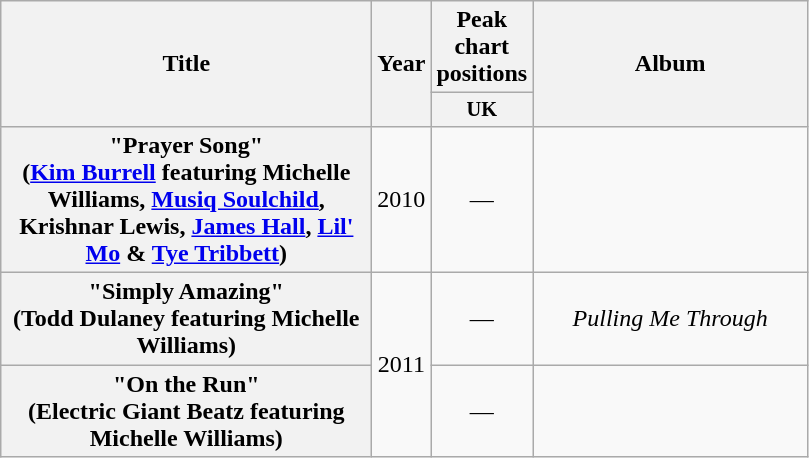<table class="wikitable plainrowheaders" style="text-align:center;" border="1">
<tr>
<th scope="col" rowspan="2" style="width:15em;">Title</th>
<th scope="col" rowspan="2" style="width:1em;">Year</th>
<th scope="col" colspan="1">Peak chart positions</th>
<th scope="col" rowspan="2" style="width:11em;">Album</th>
</tr>
<tr>
<th scope="col" style="width:3em;font-size:85%;">UK<br></th>
</tr>
<tr>
<th scope="row">"Prayer Song" <br><span>(<a href='#'>Kim Burrell</a> featuring Michelle Williams, <a href='#'>Musiq Soulchild</a>, Krishnar Lewis, <a href='#'>James Hall</a>, <a href='#'>Lil' Mo</a> & <a href='#'>Tye Tribbett</a>)</span></th>
<td>2010</td>
<td>—</td>
<td></td>
</tr>
<tr>
<th scope="row">"Simply Amazing" <br><span>(Todd Dulaney featuring Michelle Williams)</span></th>
<td rowspan="2">2011</td>
<td>—</td>
<td><em>Pulling Me Through</em></td>
</tr>
<tr>
<th scope="row">"On the Run" <br><span>(Electric Giant Beatz featuring Michelle Williams)</span></th>
<td>—</td>
<td></td>
</tr>
</table>
